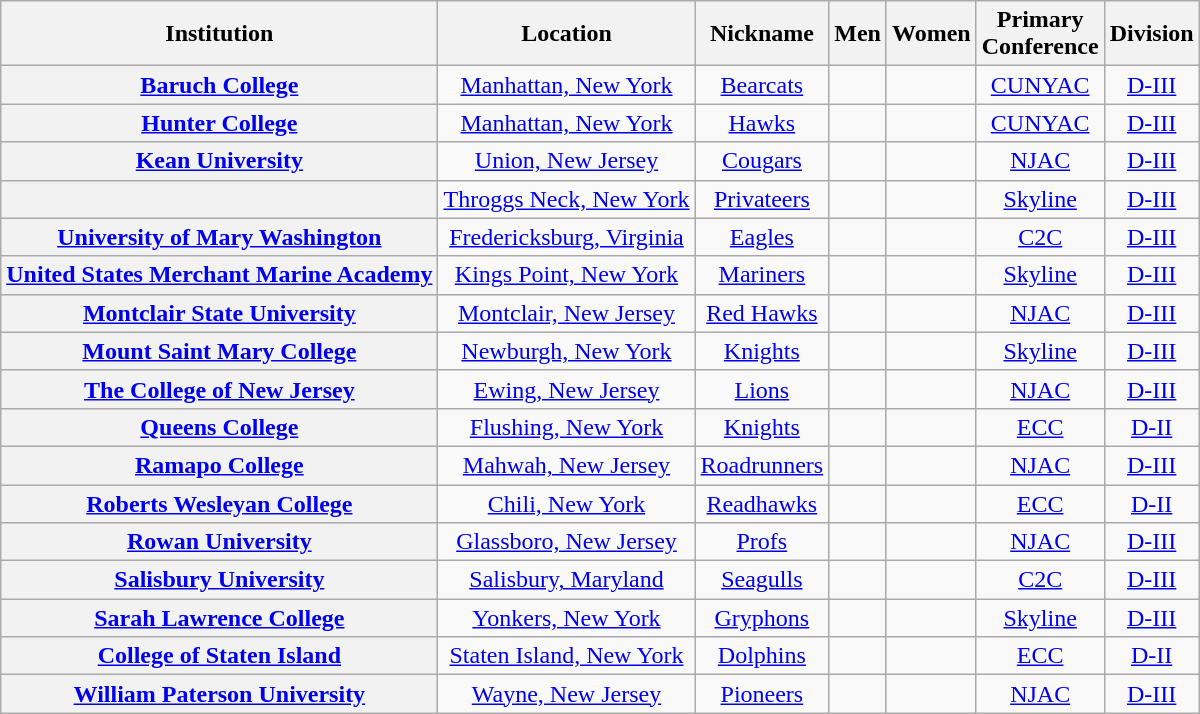<table class="wikitable sortable" style="text-align: center">
<tr>
<th>Institution</th>
<th>Location</th>
<th>Nickname</th>
<th>Men</th>
<th>Women</th>
<th>Primary<br>Conference</th>
<th>Division</th>
</tr>
<tr>
<th><a href='#'>Baruch College</a></th>
<td><a href='#'>Manhattan, New York</a></td>
<td><a href='#'>Bearcats</a></td>
<td></td>
<td></td>
<td nowrap><a href='#'>CUNYAC</a></td>
<td><a href='#'>D-III</a></td>
</tr>
<tr>
<th><a href='#'>Hunter College</a></th>
<td><a href='#'>Manhattan, New York</a></td>
<td><a href='#'>Hawks</a></td>
<td></td>
<td></td>
<td><a href='#'>CUNYAC</a></td>
<td><a href='#'>D-III</a></td>
</tr>
<tr>
<th><a href='#'>Kean University</a></th>
<td><a href='#'>Union, New Jersey</a></td>
<td><a href='#'>Cougars</a></td>
<td></td>
<td></td>
<td><a href='#'>NJAC</a></td>
<td><a href='#'>D-III</a></td>
</tr>
<tr>
<th></th>
<td nowrap><a href='#'>Throggs Neck, New York</a></td>
<td><a href='#'>Privateers</a></td>
<td></td>
<td></td>
<td><a href='#'>Skyline</a></td>
<td><a href='#'>D-III</a></td>
</tr>
<tr>
<th><a href='#'>University of Mary Washington</a></th>
<td><a href='#'>Fredericksburg, Virginia</a></td>
<td><a href='#'>Eagles</a></td>
<td></td>
<td></td>
<td><a href='#'>C2C</a></td>
<td><a href='#'>D-III</a></td>
</tr>
<tr>
<th><a href='#'>United States Merchant Marine Academy</a></th>
<td><a href='#'>Kings Point, New York</a></td>
<td><a href='#'>Mariners</a></td>
<td></td>
<td></td>
<td><a href='#'>Skyline</a></td>
<td><a href='#'>D-III</a></td>
</tr>
<tr>
<th><a href='#'>Montclair State University</a></th>
<td><a href='#'>Montclair, New Jersey</a></td>
<td><a href='#'>Red Hawks</a></td>
<td></td>
<td></td>
<td><a href='#'>NJAC</a></td>
<td><a href='#'>D-III</a></td>
</tr>
<tr>
<th><a href='#'>Mount Saint Mary College</a></th>
<td><a href='#'>Newburgh, New York</a></td>
<td><a href='#'>Knights</a></td>
<td></td>
<td></td>
<td><a href='#'>Skyline</a></td>
<td><a href='#'>D-III</a></td>
</tr>
<tr>
<th><a href='#'>The College of New Jersey</a></th>
<td><a href='#'>Ewing, New Jersey</a></td>
<td><a href='#'>Lions</a></td>
<td></td>
<td></td>
<td><a href='#'>NJAC</a></td>
<td><a href='#'>D-III</a></td>
</tr>
<tr>
<th><a href='#'>Queens College</a></th>
<td><a href='#'>Flushing, New York</a></td>
<td><a href='#'>Knights</a></td>
<td></td>
<td></td>
<td><a href='#'>ECC</a></td>
<td><a href='#'>D-II</a></td>
</tr>
<tr>
<th><a href='#'>Ramapo College</a></th>
<td><a href='#'>Mahwah, New Jersey</a></td>
<td><a href='#'>Roadrunners</a></td>
<td></td>
<td></td>
<td><a href='#'>NJAC</a></td>
<td><a href='#'>D-III</a></td>
</tr>
<tr>
<th><a href='#'>Roberts Wesleyan College</a></th>
<td><a href='#'>Chili, New York</a></td>
<td><a href='#'>Readhawks</a></td>
<td></td>
<td></td>
<td><a href='#'>ECC</a></td>
<td><a href='#'>D-II</a></td>
</tr>
<tr>
<th><a href='#'>Rowan University</a></th>
<td><a href='#'>Glassboro, New Jersey</a></td>
<td><a href='#'>Profs</a></td>
<td></td>
<td></td>
<td><a href='#'>NJAC</a></td>
<td><a href='#'>D-III</a></td>
</tr>
<tr>
<th><a href='#'>Salisbury University</a></th>
<td><a href='#'>Salisbury, Maryland</a></td>
<td><a href='#'>Seagulls</a></td>
<td></td>
<td></td>
<td><a href='#'>C2C</a></td>
<td><a href='#'>D-III</a></td>
</tr>
<tr>
<th><a href='#'>Sarah Lawrence College</a></th>
<td><a href='#'>Yonkers, New York</a></td>
<td><a href='#'>Gryphons</a></td>
<td></td>
<td></td>
<td><a href='#'>Skyline</a></td>
<td><a href='#'>D-III</a></td>
</tr>
<tr>
<th><a href='#'>College of Staten Island</a></th>
<td><a href='#'>Staten Island, New York</a></td>
<td><a href='#'>Dolphins</a></td>
<td></td>
<td></td>
<td><a href='#'>ECC</a></td>
<td><a href='#'>D-II</a></td>
</tr>
<tr>
<th><a href='#'>William Paterson University</a></th>
<td><a href='#'>Wayne, New Jersey</a></td>
<td><a href='#'>Pioneers</a></td>
<td></td>
<td></td>
<td><a href='#'>NJAC</a></td>
<td><a href='#'>D-III</a></td>
</tr>
</table>
